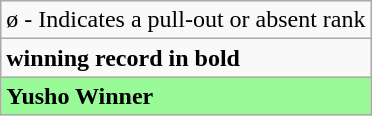<table class="wikitable">
<tr>
<td>ø - Indicates a pull-out or absent rank</td>
</tr>
<tr>
<td><strong>winning record in bold</strong></td>
</tr>
<tr>
<td style="background: PaleGreen;"><strong>Yusho Winner</strong></td>
</tr>
</table>
